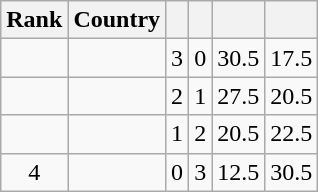<table class="wikitable sortable" style="text-align: center;">
<tr>
<th>Rank</th>
<th>Country</th>
<th></th>
<th></th>
<th></th>
<th></th>
</tr>
<tr>
<td></td>
<td align=left></td>
<td>3</td>
<td>0</td>
<td>30.5</td>
<td>17.5</td>
</tr>
<tr>
<td></td>
<td align=left></td>
<td>2</td>
<td>1</td>
<td>27.5</td>
<td>20.5</td>
</tr>
<tr>
<td></td>
<td align=left></td>
<td>1</td>
<td>2</td>
<td>20.5</td>
<td>22.5</td>
</tr>
<tr>
<td>4</td>
<td align=left></td>
<td>0</td>
<td>3</td>
<td>12.5</td>
<td>30.5</td>
</tr>
</table>
